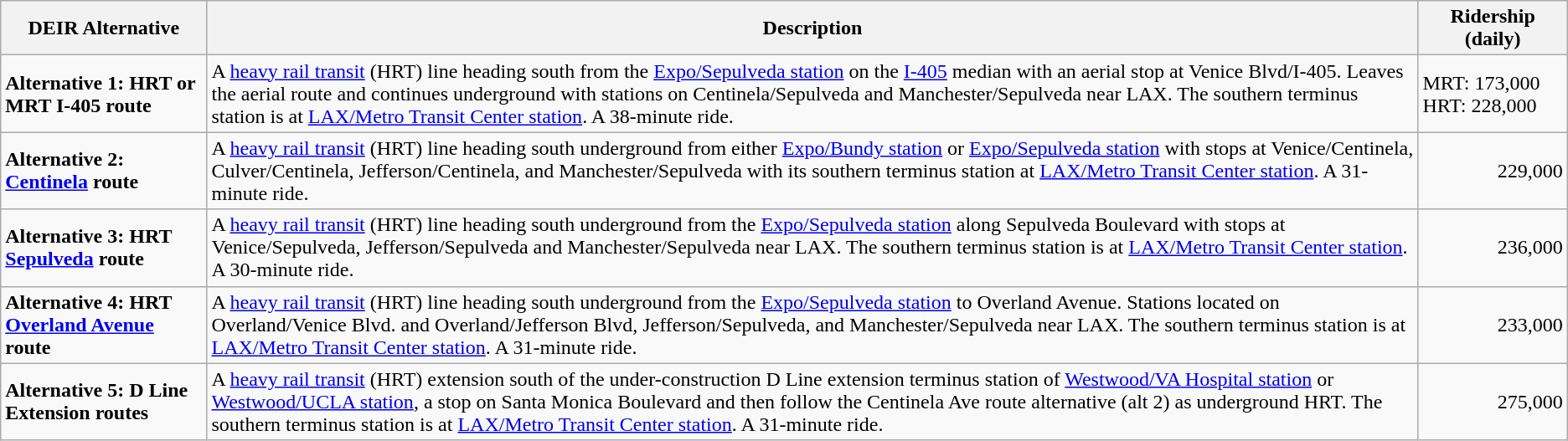<table class="wikitable">
<tr>
<th>DEIR Alternative</th>
<th>Description</th>
<th>Ridership<br>(daily)</th>
</tr>
<tr>
<td><strong>Alternative 1: HRT or MRT I-405 route</strong></td>
<td>A <a href='#'>heavy rail transit</a> (HRT) line heading south from the <a href='#'>Expo/Sepulveda station</a> on the <a href='#'>I-405</a> median with an aerial stop at Venice Blvd/I-405. Leaves the aerial route and continues underground with stations on Centinela/Sepulveda and Manchester/Sepulveda near LAX. The southern terminus station is at <a href='#'>LAX/Metro Transit Center station</a>. A 38-minute ride.</td>
<td align="left">MRT: 173,000 HRT: 228,000</td>
</tr>
<tr>
<td><strong>Alternative 2: <a href='#'>Centinela</a> route</strong></td>
<td>A <a href='#'>heavy rail transit</a> (HRT) line heading south underground from either <a href='#'>Expo/Bundy station</a> or <a href='#'>Expo/Sepulveda station</a> with stops at Venice/Centinela, Culver/Centinela, Jefferson/Centinela, and Manchester/Sepulveda with its southern terminus station at <a href='#'>LAX/Metro Transit Center station</a>. A 31-minute ride.</td>
<td align="right">229,000</td>
</tr>
<tr>
<td><strong>Alternative 3: HRT <a href='#'>Sepulveda</a> route</strong></td>
<td>A <a href='#'>heavy rail transit</a> (HRT) line heading south underground from the <a href='#'>Expo/Sepulveda station</a> along Sepulveda Boulevard with stops at Venice/Sepulveda, Jefferson/Sepulveda and Manchester/Sepulveda near LAX. The southern terminus station is at <a href='#'>LAX/Metro Transit Center station</a>. A 30-minute ride.</td>
<td align="right">236,000</td>
</tr>
<tr>
<td><strong>Alternative 4: HRT <a href='#'>Overland Avenue</a> route</strong></td>
<td>A <a href='#'>heavy rail transit</a> (HRT) line heading south underground from the <a href='#'>Expo/Sepulveda station</a> to Overland Avenue. Stations located on Overland/Venice Blvd. and Overland/Jefferson Blvd, Jefferson/Sepulveda, and Manchester/Sepulveda near LAX. The southern terminus station is at <a href='#'>LAX/Metro Transit Center station</a>. A 31-minute ride.</td>
<td align="right">233,000</td>
</tr>
<tr>
<td><strong>Alternative 5: D Line Extension routes</strong></td>
<td>A <a href='#'>heavy rail transit</a> (HRT) extension south of the under-construction D Line extension terminus station of <a href='#'>Westwood/VA Hospital station</a> or <a href='#'>Westwood/UCLA station</a>, a stop on Santa Monica Boulevard and then follow the Centinela Ave route alternative (alt 2) as underground HRT. The southern terminus station is at <a href='#'>LAX/Metro Transit Center station</a>. A 31-minute ride.</td>
<td align="right">275,000</td>
</tr>
</table>
